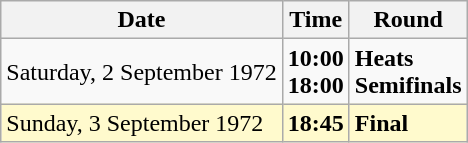<table class="wikitable">
<tr>
<th>Date</th>
<th>Time</th>
<th>Round</th>
</tr>
<tr>
<td>Saturday, 2 September 1972</td>
<td><strong>10:00</strong><br><strong>18:00</strong></td>
<td><strong>Heats</strong><br><strong>Semifinals</strong></td>
</tr>
<tr style=background:lemonchiffon>
<td>Sunday, 3 September 1972</td>
<td><strong>18:45</strong></td>
<td><strong>Final</strong></td>
</tr>
</table>
